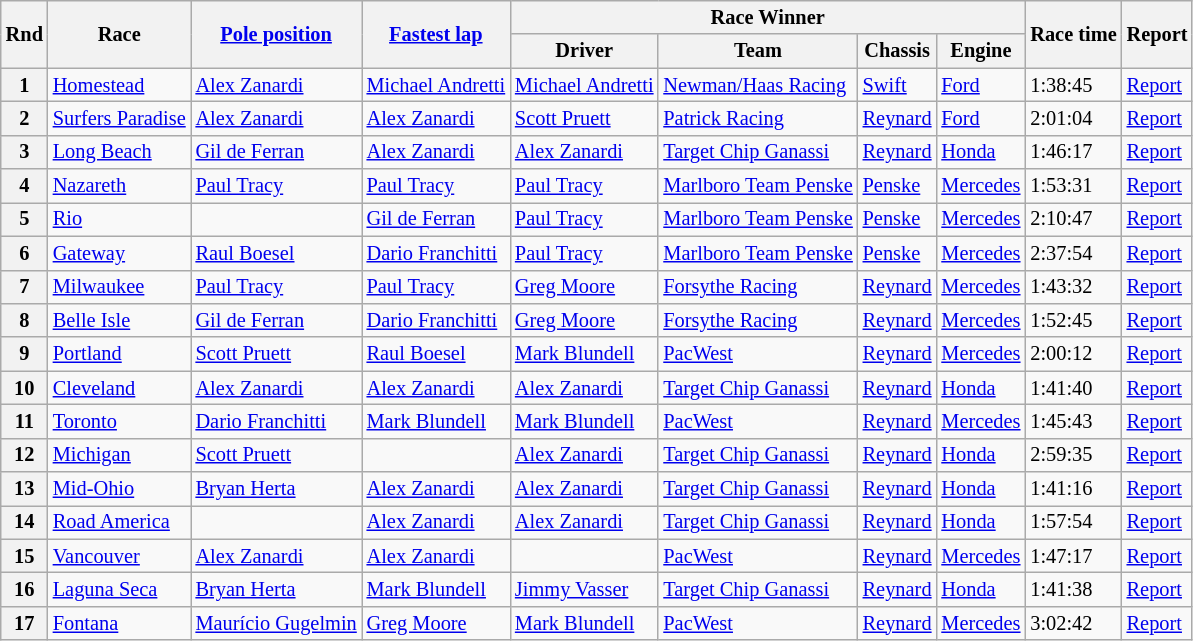<table class="wikitable" style="font-size: 85%;">
<tr>
<th rowspan=2>Rnd</th>
<th rowspan=2>Race</th>
<th rowspan=2><a href='#'>Pole position</a></th>
<th rowspan=2><a href='#'>Fastest lap</a></th>
<th colspan=4>Race Winner</th>
<th rowspan="2">Race time</th>
<th rowspan=2>Report</th>
</tr>
<tr>
<th>Driver</th>
<th>Team</th>
<th>Chassis</th>
<th>Engine</th>
</tr>
<tr>
<th>1</th>
<td> <a href='#'>Homestead</a></td>
<td> <a href='#'>Alex Zanardi</a></td>
<td> <a href='#'>Michael Andretti</a></td>
<td> <a href='#'>Michael Andretti</a></td>
<td><a href='#'>Newman/Haas Racing</a></td>
<td><a href='#'>Swift</a></td>
<td><a href='#'>Ford</a></td>
<td>1:38:45</td>
<td><a href='#'>Report</a></td>
</tr>
<tr>
<th>2</th>
<td> <a href='#'>Surfers Paradise</a></td>
<td> <a href='#'>Alex Zanardi</a></td>
<td> <a href='#'>Alex Zanardi</a></td>
<td> <a href='#'>Scott Pruett</a></td>
<td><a href='#'>Patrick Racing</a></td>
<td><a href='#'>Reynard</a></td>
<td><a href='#'>Ford</a></td>
<td>2:01:04</td>
<td><a href='#'>Report</a></td>
</tr>
<tr>
<th>3</th>
<td> <a href='#'>Long Beach</a></td>
<td> <a href='#'>Gil de Ferran</a></td>
<td> <a href='#'>Alex Zanardi</a></td>
<td> <a href='#'>Alex Zanardi</a></td>
<td><a href='#'>Target Chip Ganassi</a></td>
<td><a href='#'>Reynard</a></td>
<td><a href='#'>Honda</a></td>
<td>1:46:17</td>
<td><a href='#'>Report</a></td>
</tr>
<tr>
<th>4</th>
<td> <a href='#'>Nazareth</a></td>
<td> <a href='#'>Paul Tracy</a></td>
<td> <a href='#'>Paul Tracy</a></td>
<td> <a href='#'>Paul Tracy</a></td>
<td><a href='#'>Marlboro Team Penske</a></td>
<td><a href='#'>Penske</a></td>
<td><a href='#'>Mercedes</a></td>
<td>1:53:31</td>
<td><a href='#'>Report</a></td>
</tr>
<tr>
<th>5</th>
<td> <a href='#'>Rio</a></td>
<td></td>
<td> <a href='#'>Gil de Ferran</a></td>
<td> <a href='#'>Paul Tracy</a></td>
<td><a href='#'>Marlboro Team Penske</a></td>
<td><a href='#'>Penske</a></td>
<td><a href='#'>Mercedes</a></td>
<td>2:10:47</td>
<td><a href='#'>Report</a></td>
</tr>
<tr>
<th>6</th>
<td> <a href='#'>Gateway</a></td>
<td> <a href='#'>Raul Boesel</a></td>
<td> <a href='#'>Dario Franchitti</a></td>
<td> <a href='#'>Paul Tracy</a></td>
<td><a href='#'>Marlboro Team Penske</a></td>
<td><a href='#'>Penske</a></td>
<td><a href='#'>Mercedes</a></td>
<td>2:37:54</td>
<td><a href='#'>Report</a></td>
</tr>
<tr>
<th>7</th>
<td> <a href='#'>Milwaukee</a></td>
<td> <a href='#'>Paul Tracy</a></td>
<td> <a href='#'>Paul Tracy</a></td>
<td> <a href='#'>Greg Moore</a></td>
<td><a href='#'>Forsythe Racing</a></td>
<td><a href='#'>Reynard</a></td>
<td><a href='#'>Mercedes</a></td>
<td>1:43:32</td>
<td><a href='#'>Report</a></td>
</tr>
<tr>
<th>8</th>
<td> <a href='#'>Belle Isle</a></td>
<td> <a href='#'>Gil de Ferran</a></td>
<td> <a href='#'>Dario Franchitti</a></td>
<td> <a href='#'>Greg Moore</a></td>
<td><a href='#'>Forsythe Racing</a></td>
<td><a href='#'>Reynard</a></td>
<td><a href='#'>Mercedes</a></td>
<td>1:52:45</td>
<td><a href='#'>Report</a></td>
</tr>
<tr>
<th>9</th>
<td> <a href='#'>Portland</a></td>
<td> <a href='#'>Scott Pruett</a></td>
<td> <a href='#'>Raul Boesel</a></td>
<td> <a href='#'>Mark Blundell</a></td>
<td><a href='#'>PacWest</a></td>
<td><a href='#'>Reynard</a></td>
<td><a href='#'>Mercedes</a></td>
<td>2:00:12</td>
<td><a href='#'>Report</a></td>
</tr>
<tr>
<th>10</th>
<td> <a href='#'>Cleveland</a></td>
<td> <a href='#'>Alex Zanardi</a></td>
<td> <a href='#'>Alex Zanardi</a></td>
<td> <a href='#'>Alex Zanardi</a></td>
<td><a href='#'>Target Chip Ganassi</a></td>
<td><a href='#'>Reynard</a></td>
<td><a href='#'>Honda</a></td>
<td>1:41:40</td>
<td><a href='#'>Report</a></td>
</tr>
<tr>
<th>11</th>
<td> <a href='#'>Toronto</a></td>
<td> <a href='#'>Dario Franchitti</a></td>
<td> <a href='#'>Mark Blundell</a></td>
<td> <a href='#'>Mark Blundell</a></td>
<td><a href='#'>PacWest</a></td>
<td><a href='#'>Reynard</a></td>
<td><a href='#'>Mercedes</a></td>
<td>1:45:43</td>
<td><a href='#'>Report</a></td>
</tr>
<tr>
<th>12</th>
<td> <a href='#'>Michigan</a></td>
<td> <a href='#'>Scott Pruett</a></td>
<td></td>
<td> <a href='#'>Alex Zanardi</a></td>
<td><a href='#'>Target Chip Ganassi</a></td>
<td><a href='#'>Reynard</a></td>
<td><a href='#'>Honda</a></td>
<td>2:59:35</td>
<td><a href='#'>Report</a></td>
</tr>
<tr>
<th>13</th>
<td> <a href='#'>Mid-Ohio</a></td>
<td> <a href='#'>Bryan Herta</a></td>
<td> <a href='#'>Alex Zanardi</a></td>
<td> <a href='#'>Alex Zanardi</a></td>
<td><a href='#'>Target Chip Ganassi</a></td>
<td><a href='#'>Reynard</a></td>
<td><a href='#'>Honda</a></td>
<td>1:41:16</td>
<td><a href='#'>Report</a></td>
</tr>
<tr>
<th>14</th>
<td> <a href='#'>Road America</a></td>
<td></td>
<td> <a href='#'>Alex Zanardi</a></td>
<td> <a href='#'>Alex Zanardi</a></td>
<td><a href='#'>Target Chip Ganassi</a></td>
<td><a href='#'>Reynard</a></td>
<td><a href='#'>Honda</a></td>
<td>1:57:54</td>
<td><a href='#'>Report</a></td>
</tr>
<tr>
<th>15</th>
<td> <a href='#'>Vancouver</a></td>
<td> <a href='#'>Alex Zanardi</a></td>
<td> <a href='#'>Alex Zanardi</a></td>
<td></td>
<td><a href='#'>PacWest</a></td>
<td><a href='#'>Reynard</a></td>
<td><a href='#'>Mercedes</a></td>
<td>1:47:17</td>
<td><a href='#'>Report</a></td>
</tr>
<tr>
<th>16</th>
<td> <a href='#'>Laguna Seca</a></td>
<td> <a href='#'>Bryan Herta</a></td>
<td> <a href='#'>Mark Blundell</a></td>
<td> <a href='#'>Jimmy Vasser</a></td>
<td><a href='#'>Target Chip Ganassi</a></td>
<td><a href='#'>Reynard</a></td>
<td><a href='#'>Honda</a></td>
<td>1:41:38</td>
<td><a href='#'>Report</a></td>
</tr>
<tr>
<th>17</th>
<td> <a href='#'>Fontana</a></td>
<td> <a href='#'>Maurício Gugelmin</a></td>
<td> <a href='#'>Greg Moore</a></td>
<td> <a href='#'>Mark Blundell</a></td>
<td><a href='#'>PacWest</a></td>
<td><a href='#'>Reynard</a></td>
<td><a href='#'>Mercedes</a></td>
<td>3:02:42</td>
<td><a href='#'>Report</a></td>
</tr>
</table>
